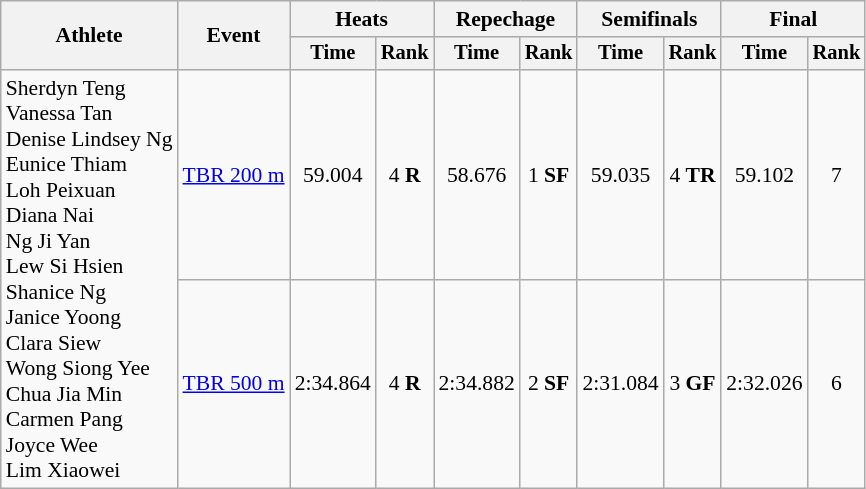<table class="wikitable" style="text-align:center; font-size:90%">
<tr>
<th rowspan="2">Athlete</th>
<th rowspan="2">Event</th>
<th colspan="2">Heats</th>
<th colspan="2">Repechage</th>
<th colspan="2">Semifinals</th>
<th colspan="2">Final</th>
</tr>
<tr style=font-size:95%>
<th>Time</th>
<th>Rank</th>
<th>Time</th>
<th>Rank</th>
<th>Time</th>
<th>Rank</th>
<th>Time</th>
<th>Rank</th>
</tr>
<tr>
<td align=left rowspan=2>Sherdyn Teng<br>Vanessa Tan<br>Denise Lindsey Ng<br>Eunice Thiam<br>Loh Peixuan<br>Diana Nai<br>Ng Ji Yan<br>Lew Si Hsien<br>Shanice Ng<br>Janice Yoong<br>Clara Siew<br>Wong Siong Yee<br>Chua Jia Min<br>Carmen Pang<br>Joyce Wee<br>Lim Xiaowei</td>
<td align=left><a href='#'>TBR 200 m</a></td>
<td>59.004</td>
<td>4 <strong>R</strong></td>
<td>58.676</td>
<td>1 <strong>SF</strong></td>
<td>59.035</td>
<td>4 <strong>TR</strong></td>
<td>59.102</td>
<td>7</td>
</tr>
<tr>
<td align=left><a href='#'>TBR 500 m</a></td>
<td>2:34.864</td>
<td>4 <strong>R</strong></td>
<td>2:34.882</td>
<td>2 <strong>SF</strong></td>
<td>2:31.084</td>
<td>3 <strong>GF</strong></td>
<td>2:32.026</td>
<td>6</td>
</tr>
</table>
